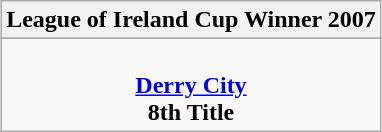<table class="wikitable" style="text-align: center; margin: 0 auto;">
<tr>
<th>League of Ireland Cup Winner 2007</th>
</tr>
<tr>
</tr>
<tr>
<td><br><strong><a href='#'>Derry City</a></strong><br><strong>8th Title</strong></td>
</tr>
</table>
